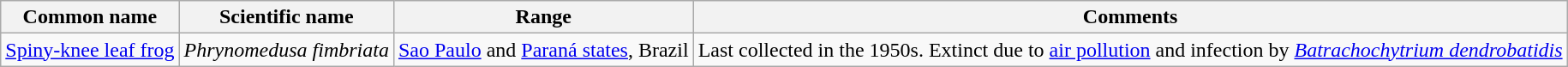<table class="wikitable sortable">
<tr>
<th>Common name</th>
<th>Scientific name</th>
<th>Range</th>
<th class="unsortable">Comments</th>
</tr>
<tr>
<td><a href='#'>Spiny-knee leaf frog</a></td>
<td><em>Phrynomedusa fimbriata</em></td>
<td><a href='#'>Sao Paulo</a> and <a href='#'>Paraná states</a>, Brazil</td>
<td>Last collected in the 1950s. Extinct due to <a href='#'>air pollution</a> and infection by <em><a href='#'>Batrachochytrium dendrobatidis</a></em></td>
</tr>
</table>
